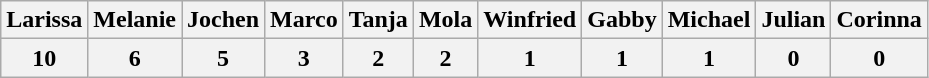<table class="wikitable">
<tr>
<th>Larissa</th>
<th>Melanie</th>
<th>Jochen</th>
<th>Marco</th>
<th>Tanja</th>
<th>Mola</th>
<th>Winfried</th>
<th>Gabby</th>
<th>Michael</th>
<th>Julian</th>
<th>Corinna</th>
</tr>
<tr>
<th>10</th>
<th>6</th>
<th>5</th>
<th>3</th>
<th>2</th>
<th>2</th>
<th>1</th>
<th>1</th>
<th>1</th>
<th>0</th>
<th>0</th>
</tr>
</table>
